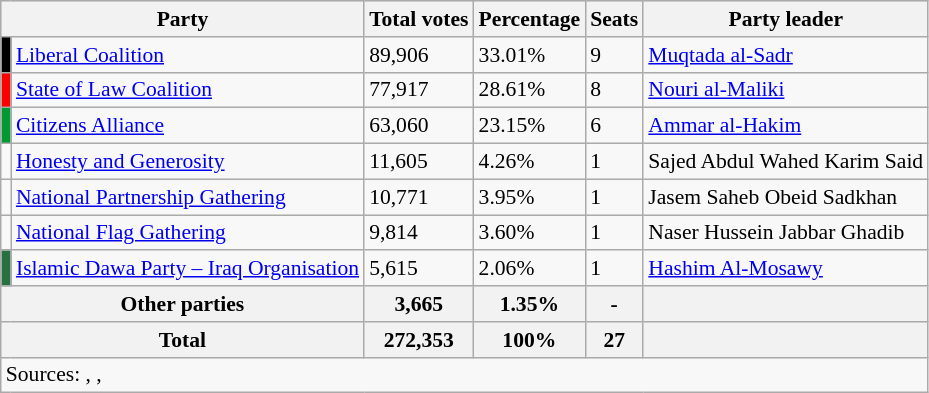<table class="wikitable sortable" style="border:1px solid #8888aa; background-color:#f8f8f8; padding:0px; font-size:90%;">
<tr style="background-color:#E9E9E9">
<th colspan=2>Party</th>
<th>Total votes</th>
<th>Percentage</th>
<th>Seats</th>
<th>Party leader</th>
</tr>
<tr>
<td bgcolor="#000000"></td>
<td><a href='#'>Liberal Coalition</a></td>
<td>89,906</td>
<td>33.01%</td>
<td>9</td>
<td><a href='#'>Muqtada al-Sadr</a></td>
</tr>
<tr>
<td bgcolor="#FF0000"></td>
<td><a href='#'>State of Law Coalition</a></td>
<td>77,917</td>
<td>28.61%</td>
<td>8</td>
<td><a href='#'>Nouri al-Maliki</a></td>
</tr>
<tr>
<td bgcolor="#009933"></td>
<td><a href='#'>Citizens Alliance</a></td>
<td>63,060</td>
<td>23.15%</td>
<td>6</td>
<td><a href='#'>Ammar al-Hakim</a></td>
</tr>
<tr>
<td></td>
<td><a href='#'>Honesty and Generosity</a></td>
<td>11,605</td>
<td>4.26%</td>
<td>1</td>
<td>Sajed Abdul Wahed Karim Said</td>
</tr>
<tr>
<td></td>
<td><a href='#'>National Partnership Gathering</a></td>
<td>10,771</td>
<td>3.95%</td>
<td>1</td>
<td>Jasem Saheb Obeid Sadkhan</td>
</tr>
<tr>
<td></td>
<td><a href='#'>National Flag Gathering</a></td>
<td>9,814</td>
<td>3.60%</td>
<td>1</td>
<td>Naser Hussein Jabbar Ghadib</td>
</tr>
<tr>
<td bgcolor="#286F42"></td>
<td><a href='#'>Islamic Dawa Party – Iraq Organisation</a></td>
<td>5,615</td>
<td>2.06%</td>
<td>1</td>
<td><a href='#'>Hashim Al-Mosawy</a></td>
</tr>
<tr>
<th colspan=2>Other parties</th>
<th>3,665</th>
<th>1.35%</th>
<th>-</th>
<th></th>
</tr>
<tr>
<th colspan=2><strong>Total</strong></th>
<th><strong>272,353</strong></th>
<th><strong>100%</strong></th>
<th><strong>27</strong></th>
<th></th>
</tr>
<tr>
<td colspan=7 align=left>Sources: , , </td>
</tr>
</table>
